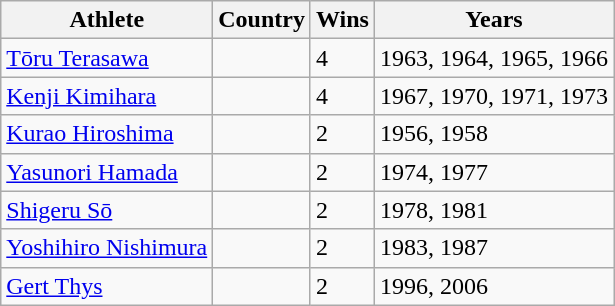<table class="wikitable sortable">
<tr>
<th>Athlete</th>
<th>Country</th>
<th>Wins</th>
<th>Years</th>
</tr>
<tr>
<td><a href='#'>Tōru Terasawa</a></td>
<td></td>
<td>4</td>
<td>1963, 1964, 1965, 1966</td>
</tr>
<tr>
<td><a href='#'>Kenji Kimihara</a></td>
<td></td>
<td>4</td>
<td>1967, 1970, 1971, 1973</td>
</tr>
<tr>
<td><a href='#'>Kurao Hiroshima</a></td>
<td></td>
<td>2</td>
<td>1956, 1958</td>
</tr>
<tr>
<td><a href='#'>Yasunori Hamada</a></td>
<td></td>
<td>2</td>
<td>1974, 1977</td>
</tr>
<tr>
<td><a href='#'>Shigeru Sō</a></td>
<td></td>
<td>2</td>
<td>1978, 1981</td>
</tr>
<tr>
<td><a href='#'>Yoshihiro Nishimura</a></td>
<td></td>
<td>2</td>
<td>1983, 1987</td>
</tr>
<tr>
<td><a href='#'>Gert Thys</a></td>
<td></td>
<td>2</td>
<td>1996, 2006</td>
</tr>
</table>
